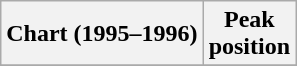<table class="wikitable sortable plainrowheaders" style="text-align:center">
<tr>
<th scope="col">Chart (1995–1996)</th>
<th scope="col">Peak<br>position</th>
</tr>
<tr>
</tr>
</table>
